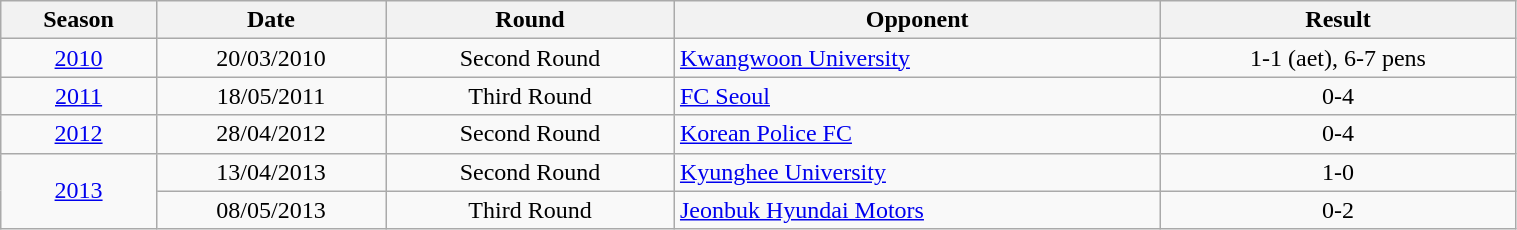<table class="wikitable" | width=80%>
<tr>
<th>Season</th>
<th>Date</th>
<th>Round</th>
<th>Opponent</th>
<th>Result</th>
</tr>
<tr>
<td rowspan="1" align=center><a href='#'>2010</a></td>
<td align=center>20/03/2010</td>
<td align=center>Second Round</td>
<td><a href='#'>Kwangwoon University</a></td>
<td align=center>1-1 (aet), 6-7 pens</td>
</tr>
<tr>
<td rowspan="1" align=center><a href='#'>2011</a></td>
<td align=center>18/05/2011</td>
<td align=center>Third Round</td>
<td><a href='#'>FC Seoul</a></td>
<td align=center>0-4</td>
</tr>
<tr>
<td rowspan="1" align=center><a href='#'>2012</a></td>
<td align=center>28/04/2012</td>
<td align=center>Second Round</td>
<td><a href='#'>Korean Police FC</a></td>
<td align=center>0-4</td>
</tr>
<tr>
<td rowspan="2" align=center><a href='#'>2013</a></td>
<td align=center>13/04/2013</td>
<td align=center>Second Round</td>
<td><a href='#'>Kyunghee University</a></td>
<td align=center>1-0</td>
</tr>
<tr>
<td align=center>08/05/2013</td>
<td align=center>Third Round</td>
<td><a href='#'>Jeonbuk Hyundai Motors</a></td>
<td align=center>0-2</td>
</tr>
</table>
